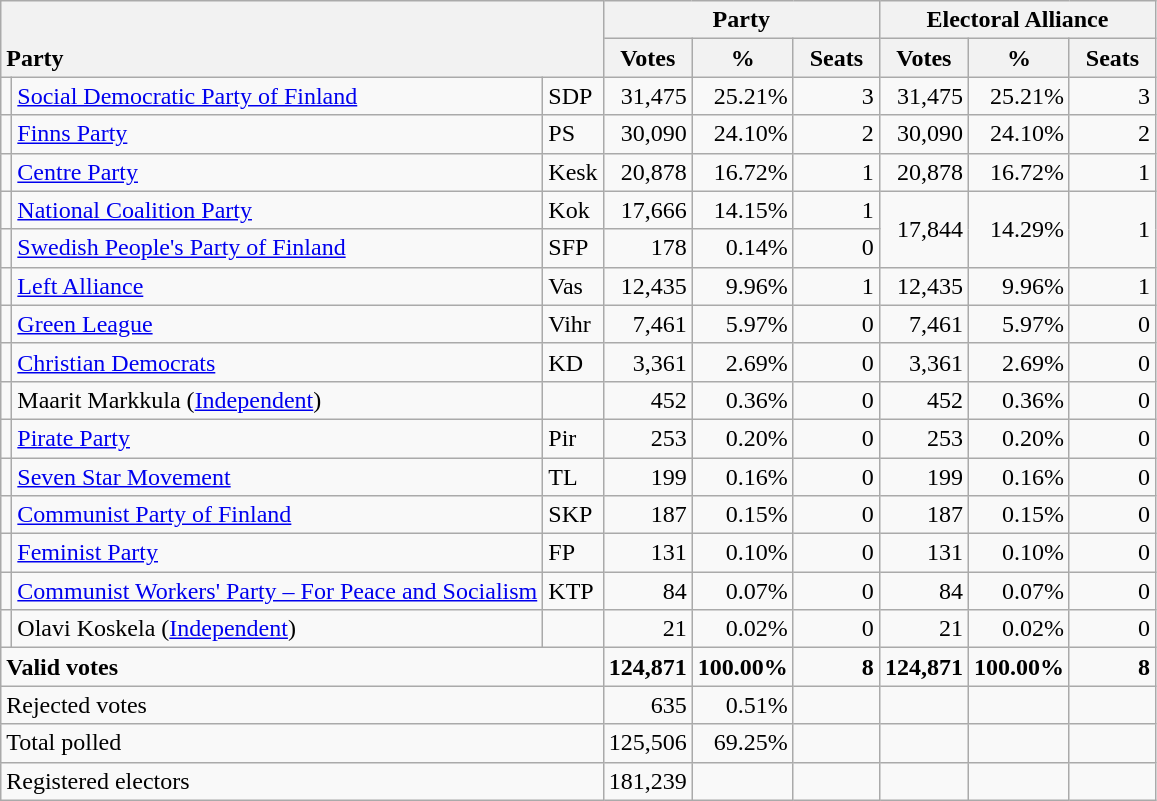<table class="wikitable" border="1" style="text-align:right;">
<tr>
<th style="text-align:left;" valign=bottom rowspan=2 colspan=3>Party</th>
<th colspan=3>Party</th>
<th colspan=3>Electoral Alliance</th>
</tr>
<tr>
<th align=center valign=bottom width="50">Votes</th>
<th align=center valign=bottom width="50">%</th>
<th align=center valign=bottom width="50">Seats</th>
<th align=center valign=bottom width="50">Votes</th>
<th align=center valign=bottom width="50">%</th>
<th align=center valign=bottom width="50">Seats</th>
</tr>
<tr>
<td></td>
<td align=left style="white-space: nowrap;"><a href='#'>Social Democratic Party of Finland</a></td>
<td align=left>SDP</td>
<td>31,475</td>
<td>25.21%</td>
<td>3</td>
<td>31,475</td>
<td>25.21%</td>
<td>3</td>
</tr>
<tr>
<td></td>
<td align=left><a href='#'>Finns Party</a></td>
<td align=left>PS</td>
<td>30,090</td>
<td>24.10%</td>
<td>2</td>
<td>30,090</td>
<td>24.10%</td>
<td>2</td>
</tr>
<tr>
<td></td>
<td align=left><a href='#'>Centre Party</a></td>
<td align=left>Kesk</td>
<td>20,878</td>
<td>16.72%</td>
<td>1</td>
<td>20,878</td>
<td>16.72%</td>
<td>1</td>
</tr>
<tr>
<td></td>
<td align=left><a href='#'>National Coalition Party</a></td>
<td align=left>Kok</td>
<td>17,666</td>
<td>14.15%</td>
<td>1</td>
<td rowspan=2>17,844</td>
<td rowspan=2>14.29%</td>
<td rowspan=2>1</td>
</tr>
<tr>
<td></td>
<td align=left><a href='#'>Swedish People's Party of Finland</a></td>
<td align=left>SFP</td>
<td>178</td>
<td>0.14%</td>
<td>0</td>
</tr>
<tr>
<td></td>
<td align=left><a href='#'>Left Alliance</a></td>
<td align=left>Vas</td>
<td>12,435</td>
<td>9.96%</td>
<td>1</td>
<td>12,435</td>
<td>9.96%</td>
<td>1</td>
</tr>
<tr>
<td></td>
<td align=left><a href='#'>Green League</a></td>
<td align=left>Vihr</td>
<td>7,461</td>
<td>5.97%</td>
<td>0</td>
<td>7,461</td>
<td>5.97%</td>
<td>0</td>
</tr>
<tr>
<td></td>
<td align=left><a href='#'>Christian Democrats</a></td>
<td align=left>KD</td>
<td>3,361</td>
<td>2.69%</td>
<td>0</td>
<td>3,361</td>
<td>2.69%</td>
<td>0</td>
</tr>
<tr>
<td></td>
<td align=left>Maarit Markkula (<a href='#'>Independent</a>)</td>
<td align=left></td>
<td>452</td>
<td>0.36%</td>
<td>0</td>
<td>452</td>
<td>0.36%</td>
<td>0</td>
</tr>
<tr>
<td></td>
<td align=left><a href='#'>Pirate Party</a></td>
<td align=left>Pir</td>
<td>253</td>
<td>0.20%</td>
<td>0</td>
<td>253</td>
<td>0.20%</td>
<td>0</td>
</tr>
<tr>
<td></td>
<td align=left><a href='#'>Seven Star Movement</a></td>
<td align=left>TL</td>
<td>199</td>
<td>0.16%</td>
<td>0</td>
<td>199</td>
<td>0.16%</td>
<td>0</td>
</tr>
<tr>
<td></td>
<td align=left><a href='#'>Communist Party of Finland</a></td>
<td align=left>SKP</td>
<td>187</td>
<td>0.15%</td>
<td>0</td>
<td>187</td>
<td>0.15%</td>
<td>0</td>
</tr>
<tr>
<td></td>
<td align=left><a href='#'>Feminist Party</a></td>
<td align=left>FP</td>
<td>131</td>
<td>0.10%</td>
<td>0</td>
<td>131</td>
<td>0.10%</td>
<td>0</td>
</tr>
<tr>
<td></td>
<td align=left><a href='#'>Communist Workers' Party – For Peace and Socialism</a></td>
<td align=left>KTP</td>
<td>84</td>
<td>0.07%</td>
<td>0</td>
<td>84</td>
<td>0.07%</td>
<td>0</td>
</tr>
<tr>
<td></td>
<td align=left>Olavi Koskela (<a href='#'>Independent</a>)</td>
<td align=left></td>
<td>21</td>
<td>0.02%</td>
<td>0</td>
<td>21</td>
<td>0.02%</td>
<td>0</td>
</tr>
<tr style="font-weight:bold">
<td align=left colspan=3>Valid votes</td>
<td>124,871</td>
<td>100.00%</td>
<td>8</td>
<td>124,871</td>
<td>100.00%</td>
<td>8</td>
</tr>
<tr>
<td align=left colspan=3>Rejected votes</td>
<td>635</td>
<td>0.51%</td>
<td></td>
<td></td>
<td></td>
<td></td>
</tr>
<tr>
<td align=left colspan=3>Total polled</td>
<td>125,506</td>
<td>69.25%</td>
<td></td>
<td></td>
<td></td>
<td></td>
</tr>
<tr>
<td align=left colspan=3>Registered electors</td>
<td>181,239</td>
<td></td>
<td></td>
<td></td>
<td></td>
<td></td>
</tr>
</table>
